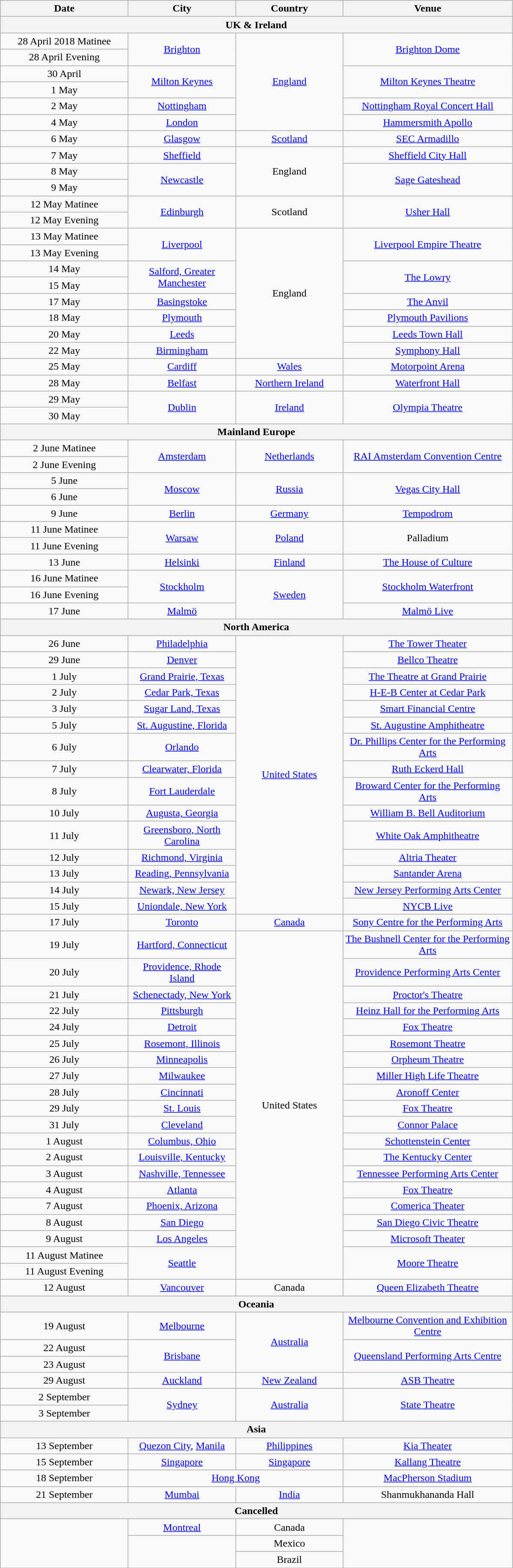<table class="wikitable" style="text-align:center;">
<tr>
<th scope="col" style="width:12em;">Date</th>
<th scope="col" style="width:10em;">City</th>
<th scope="col" style="width:10em;">Country</th>
<th scope="col" style="width:16em;">Venue</th>
</tr>
<tr>
<th colspan="4">UK & Ireland</th>
</tr>
<tr>
<td>28 April 2018 Matinee</td>
<td rowspan="2"><a href='#'>Brighton</a></td>
<td rowspan="6"><a href='#'>England</a></td>
<td rowspan="2"><a href='#'>Brighton Dome</a></td>
</tr>
<tr>
<td>28 April Evening</td>
</tr>
<tr>
<td>30 April</td>
<td rowspan="2"><a href='#'>Milton Keynes</a></td>
<td rowspan="2"><a href='#'>Milton Keynes Theatre</a></td>
</tr>
<tr>
<td>1 May</td>
</tr>
<tr>
<td>2 May</td>
<td><a href='#'>Nottingham</a></td>
<td><a href='#'>Nottingham Royal Concert Hall</a></td>
</tr>
<tr>
<td>4 May</td>
<td><a href='#'>London</a></td>
<td><a href='#'>Hammersmith Apollo</a></td>
</tr>
<tr>
<td>6 May</td>
<td><a href='#'>Glasgow</a></td>
<td><a href='#'>Scotland</a></td>
<td><a href='#'>SEC Armadillo</a></td>
</tr>
<tr>
<td>7 May</td>
<td><a href='#'>Sheffield</a></td>
<td rowspan="3">England</td>
<td><a href='#'>Sheffield City Hall</a></td>
</tr>
<tr>
<td>8 May</td>
<td rowspan="2"><a href='#'>Newcastle</a></td>
<td rowspan="2"><a href='#'>Sage Gateshead</a></td>
</tr>
<tr>
<td>9 May</td>
</tr>
<tr>
<td>12 May Matinee</td>
<td rowspan="2"><a href='#'>Edinburgh</a></td>
<td rowspan="2">Scotland</td>
<td rowspan="2"><a href='#'>Usher Hall</a></td>
</tr>
<tr>
<td>12 May Evening</td>
</tr>
<tr>
<td>13 May Matinee</td>
<td rowspan="2"><a href='#'>Liverpool</a></td>
<td rowspan="8">England</td>
<td rowspan="2"><a href='#'>Liverpool Empire Theatre</a></td>
</tr>
<tr>
<td>13 May Evening</td>
</tr>
<tr>
<td>14 May</td>
<td rowspan="2"><a href='#'>Salford, Greater Manchester</a></td>
<td rowspan="2"><a href='#'>The Lowry</a></td>
</tr>
<tr>
<td>15 May</td>
</tr>
<tr>
<td>17 May</td>
<td><a href='#'>Basingstoke</a></td>
<td><a href='#'>The Anvil</a></td>
</tr>
<tr>
<td>18 May</td>
<td><a href='#'>Plymouth</a></td>
<td><a href='#'>Plymouth Pavilions</a></td>
</tr>
<tr>
<td>20 May</td>
<td><a href='#'>Leeds</a></td>
<td><a href='#'>Leeds Town Hall</a></td>
</tr>
<tr>
<td>22 May</td>
<td><a href='#'>Birmingham</a></td>
<td><a href='#'>Symphony Hall</a></td>
</tr>
<tr>
<td>25 May</td>
<td><a href='#'>Cardiff</a></td>
<td><a href='#'>Wales</a></td>
<td><a href='#'>Motorpoint Arena</a></td>
</tr>
<tr>
<td>28 May</td>
<td><a href='#'>Belfast</a></td>
<td><a href='#'>Northern Ireland</a></td>
<td><a href='#'>Waterfront Hall</a></td>
</tr>
<tr>
<td>29 May</td>
<td rowspan="2"><a href='#'>Dublin</a></td>
<td rowspan="2"><a href='#'>Ireland</a></td>
<td rowspan="2"><a href='#'>Olympia Theatre</a></td>
</tr>
<tr>
<td>30 May</td>
</tr>
<tr>
<th colspan="4">Mainland Europe</th>
</tr>
<tr>
<td>2 June Matinee</td>
<td rowspan="2"><a href='#'>Amsterdam</a></td>
<td rowspan="2"><a href='#'>Netherlands</a></td>
<td rowspan="2"><a href='#'>RAI Amsterdam Convention Centre</a></td>
</tr>
<tr>
<td>2 June Evening</td>
</tr>
<tr>
<td>5 June</td>
<td rowspan="2"><a href='#'>Moscow</a></td>
<td rowspan="2"><a href='#'>Russia</a></td>
<td rowspan="2"><a href='#'>Vegas City Hall</a></td>
</tr>
<tr>
<td>6 June</td>
</tr>
<tr>
<td>9 June</td>
<td><a href='#'>Berlin</a></td>
<td><a href='#'>Germany</a></td>
<td><a href='#'>Tempodrom</a></td>
</tr>
<tr>
<td>11 June Matinee</td>
<td rowspan="2"><a href='#'>Warsaw</a></td>
<td rowspan="2"><a href='#'>Poland</a></td>
<td rowspan="2">Palladium</td>
</tr>
<tr>
<td>11 June Evening</td>
</tr>
<tr>
<td>13 June</td>
<td><a href='#'>Helsinki</a></td>
<td><a href='#'>Finland</a></td>
<td><a href='#'>The House of Culture</a></td>
</tr>
<tr>
<td>16 June Matinee</td>
<td rowspan="2"><a href='#'>Stockholm</a></td>
<td rowspan="3"><a href='#'>Sweden</a></td>
<td rowspan="2"><a href='#'>Stockholm Waterfront</a></td>
</tr>
<tr>
<td>16 June Evening</td>
</tr>
<tr>
<td>17 June</td>
<td><a href='#'>Malmö</a></td>
<td><a href='#'>Malmö Live</a></td>
</tr>
<tr>
<th colspan="4">North America</th>
</tr>
<tr>
<td>26 June</td>
<td><a href='#'>Philadelphia</a></td>
<td rowspan="15"><a href='#'>United States</a></td>
<td><a href='#'>The Tower Theater</a></td>
</tr>
<tr>
<td>29 June</td>
<td><a href='#'>Denver</a></td>
<td><a href='#'>Bellco Theatre</a></td>
</tr>
<tr>
<td>1 July</td>
<td><a href='#'>Grand Prairie, Texas</a></td>
<td><a href='#'>The Theatre at Grand Prairie</a></td>
</tr>
<tr>
<td>2 July</td>
<td><a href='#'>Cedar Park, Texas</a></td>
<td><a href='#'>H-E-B Center at Cedar Park</a></td>
</tr>
<tr>
<td>3 July</td>
<td><a href='#'>Sugar Land, Texas</a></td>
<td><a href='#'>Smart Financial Centre</a></td>
</tr>
<tr>
<td>5 July</td>
<td><a href='#'>St. Augustine, Florida</a></td>
<td><a href='#'>St. Augustine Amphitheatre</a></td>
</tr>
<tr>
<td>6 July</td>
<td><a href='#'>Orlando</a></td>
<td><a href='#'>Dr. Phillips Center for the Performing Arts</a></td>
</tr>
<tr>
<td>7 July</td>
<td><a href='#'>Clearwater, Florida</a></td>
<td><a href='#'>Ruth Eckerd Hall</a></td>
</tr>
<tr>
<td>8 July</td>
<td><a href='#'>Fort Lauderdale</a></td>
<td><a href='#'>Broward Center for the Performing Arts</a></td>
</tr>
<tr>
<td>10 July</td>
<td><a href='#'>Augusta, Georgia</a></td>
<td><a href='#'>William B. Bell Auditorium</a></td>
</tr>
<tr>
<td>11 July</td>
<td><a href='#'>Greensboro, North Carolina</a></td>
<td><a href='#'>White Oak Amphitheatre</a></td>
</tr>
<tr>
<td>12 July</td>
<td><a href='#'>Richmond, Virginia</a></td>
<td><a href='#'>Altria Theater</a></td>
</tr>
<tr>
<td>13 July</td>
<td><a href='#'>Reading, Pennsylvania</a></td>
<td><a href='#'>Santander Arena</a></td>
</tr>
<tr>
<td>14 July</td>
<td><a href='#'>Newark, New Jersey</a></td>
<td><a href='#'>New Jersey Performing Arts Center</a></td>
</tr>
<tr>
<td>15 July</td>
<td><a href='#'>Uniondale, New York</a></td>
<td><a href='#'>NYCB Live</a></td>
</tr>
<tr>
<td>17 July</td>
<td><a href='#'>Toronto</a></td>
<td><a href='#'>Canada</a></td>
<td><a href='#'>Sony Centre for the Performing Arts</a></td>
</tr>
<tr>
<td>19 July</td>
<td><a href='#'>Hartford, Connecticut</a></td>
<td rowspan="20">United States</td>
<td><a href='#'>The Bushnell Center for the Performing Arts</a></td>
</tr>
<tr>
<td>20 July</td>
<td><a href='#'>Providence, Rhode Island</a></td>
<td><a href='#'>Providence Performing Arts Center</a></td>
</tr>
<tr>
<td>21 July</td>
<td><a href='#'>Schenectady, New York</a></td>
<td><a href='#'>Proctor's Theatre</a></td>
</tr>
<tr>
<td>22 July</td>
<td><a href='#'>Pittsburgh</a></td>
<td><a href='#'>Heinz Hall for the Performing Arts</a></td>
</tr>
<tr>
<td>24 July</td>
<td><a href='#'>Detroit</a></td>
<td><a href='#'>Fox Theatre</a></td>
</tr>
<tr>
<td>25 July</td>
<td><a href='#'>Rosemont, Illinois</a></td>
<td><a href='#'>Rosemont Theatre</a></td>
</tr>
<tr>
<td>26 July</td>
<td><a href='#'>Minneapolis</a></td>
<td><a href='#'>Orpheum Theatre</a></td>
</tr>
<tr>
<td>27 July</td>
<td><a href='#'>Milwaukee</a></td>
<td><a href='#'>Miller High Life Theatre</a></td>
</tr>
<tr>
<td>28 July</td>
<td><a href='#'>Cincinnati</a></td>
<td><a href='#'>Aronoff Center</a></td>
</tr>
<tr>
<td>29 July</td>
<td><a href='#'>St. Louis</a></td>
<td><a href='#'>Fox Theatre</a></td>
</tr>
<tr>
<td>31 July</td>
<td><a href='#'>Cleveland</a></td>
<td><a href='#'>Connor Palace</a></td>
</tr>
<tr>
<td>1 August</td>
<td><a href='#'>Columbus, Ohio</a></td>
<td><a href='#'>Schottenstein Center</a></td>
</tr>
<tr>
<td>2 August</td>
<td><a href='#'>Louisville, Kentucky</a></td>
<td><a href='#'>The Kentucky Center</a></td>
</tr>
<tr>
<td>3 August</td>
<td><a href='#'>Nashville, Tennessee</a></td>
<td><a href='#'>Tennessee Performing Arts Center</a></td>
</tr>
<tr>
<td>4 August</td>
<td><a href='#'>Atlanta</a></td>
<td><a href='#'>Fox Theatre</a></td>
</tr>
<tr>
<td>7 August</td>
<td><a href='#'>Phoenix, Arizona</a></td>
<td><a href='#'>Comerica Theater</a></td>
</tr>
<tr>
<td>8 August</td>
<td><a href='#'>San Diego</a></td>
<td><a href='#'>San Diego Civic Theatre</a></td>
</tr>
<tr>
<td>9 August</td>
<td><a href='#'>Los Angeles</a></td>
<td><a href='#'>Microsoft Theater</a></td>
</tr>
<tr>
<td>11 August Matinee</td>
<td rowspan="2"><a href='#'>Seattle</a></td>
<td rowspan="2"><a href='#'>Moore Theatre</a></td>
</tr>
<tr>
<td>11 August Evening</td>
</tr>
<tr>
<td>12 August</td>
<td><a href='#'>Vancouver</a></td>
<td>Canada</td>
<td><a href='#'>Queen Elizabeth Theatre</a></td>
</tr>
<tr>
<th colspan="4">Oceania</th>
</tr>
<tr>
<td>19 August</td>
<td><a href='#'>Melbourne</a></td>
<td rowspan="3"><a href='#'>Australia</a></td>
<td><a href='#'>Melbourne Convention and Exhibition Centre</a></td>
</tr>
<tr>
<td>22 August</td>
<td rowspan="2"><a href='#'>Brisbane</a></td>
<td rowspan="2"><a href='#'>Queensland Performing Arts Centre</a></td>
</tr>
<tr>
<td>23 August</td>
</tr>
<tr>
<td>29 August</td>
<td><a href='#'>Auckland</a></td>
<td><a href='#'>New Zealand</a></td>
<td><a href='#'>ASB Theatre</a></td>
</tr>
<tr>
<td>2 September</td>
<td rowspan="2"><a href='#'>Sydney</a></td>
<td rowspan="2"><a href='#'>Australia</a></td>
<td rowspan="2"><a href='#'>State Theatre</a></td>
</tr>
<tr>
<td>3 September</td>
</tr>
<tr>
<th colspan="4">Asia</th>
</tr>
<tr>
<td>13 September</td>
<td><a href='#'>Quezon City</a>, <a href='#'>Manila</a></td>
<td><a href='#'>Philippines</a></td>
<td><a href='#'>Kia Theater</a></td>
</tr>
<tr>
<td>15 September</td>
<td><a href='#'>Singapore</a></td>
<td><a href='#'>Singapore</a></td>
<td><a href='#'>Kallang Theatre</a></td>
</tr>
<tr>
<td>18 September</td>
<td colspan="2"><a href='#'>Hong Kong</a></td>
<td><a href='#'>MacPherson Stadium</a></td>
</tr>
<tr>
<td>21 September</td>
<td><a href='#'>Mumbai</a></td>
<td><a href='#'>India</a></td>
<td>Shanmukhananda Hall</td>
</tr>
<tr>
<th colspan="4">Cancelled</th>
</tr>
<tr>
<td rowspan="3"></td>
<td><a href='#'>Montreal</a></td>
<td>Canada</td>
<td rowspan="3"></td>
</tr>
<tr>
<td rowspan="2"></td>
<td>Mexico</td>
</tr>
<tr>
<td>Brazil</td>
</tr>
<tr>
</tr>
</table>
